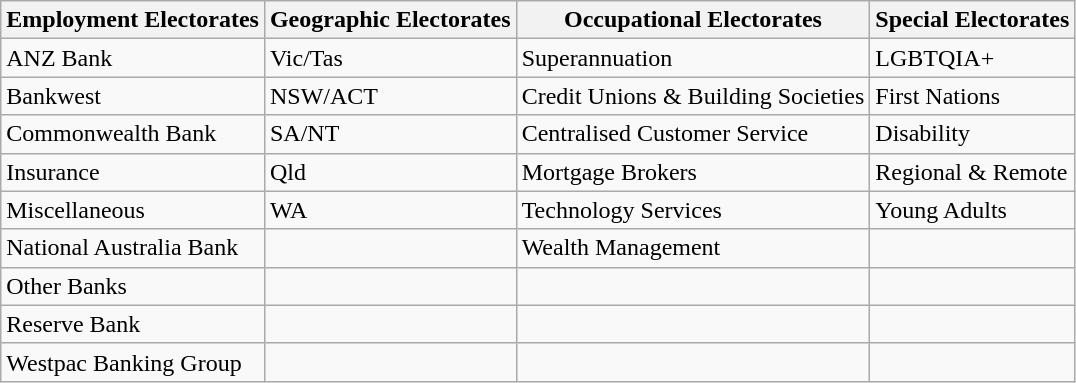<table class="wikitable">
<tr>
<th>Employment Electorates</th>
<th>Geographic Electorates</th>
<th>Occupational Electorates</th>
<th>Special Electorates</th>
</tr>
<tr>
<td>ANZ Bank</td>
<td>Vic/Tas</td>
<td>Superannuation</td>
<td>LGBTQIA+</td>
</tr>
<tr>
<td>Bankwest</td>
<td>NSW/ACT</td>
<td>Credit Unions & Building Societies</td>
<td>First Nations</td>
</tr>
<tr>
<td>Commonwealth Bank</td>
<td>SA/NT</td>
<td>Centralised Customer Service</td>
<td>Disability</td>
</tr>
<tr>
<td>Insurance</td>
<td>Qld</td>
<td>Mortgage Brokers</td>
<td>Regional & Remote</td>
</tr>
<tr>
<td>Miscellaneous</td>
<td>WA</td>
<td>Technology Services</td>
<td>Young Adults</td>
</tr>
<tr>
<td>National Australia Bank</td>
<td></td>
<td>Wealth Management</td>
<td></td>
</tr>
<tr>
<td>Other Banks</td>
<td></td>
<td></td>
<td></td>
</tr>
<tr>
<td>Reserve Bank</td>
<td></td>
<td></td>
<td></td>
</tr>
<tr>
<td>Westpac Banking Group</td>
<td></td>
<td></td>
<td></td>
</tr>
</table>
